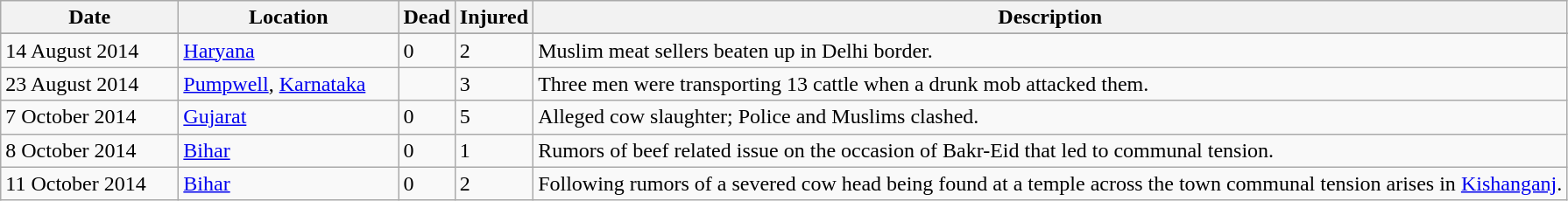<table class="wikitable sortable">
<tr>
<th scope="col" style="width: 8rem;">Date</th>
<th scope="col" style="width: 10rem;">Location</th>
<th data-sort-type="number">Dead</th>
<th data-sort-type="number">Injured</th>
<th class="unsortable">Description</th>
</tr>
<tr>
</tr>
<tr>
<td>14 August 2014</td>
<td><a href='#'>Haryana</a></td>
<td>0</td>
<td>2</td>
<td>Muslim meat sellers beaten up in Delhi border.</td>
</tr>
<tr>
<td>23 August 2014</td>
<td><a href='#'>Pumpwell</a>, <a href='#'>Karnataka</a></td>
<td></td>
<td>3</td>
<td>Three men were transporting 13 cattle when a drunk mob attacked them.</td>
</tr>
<tr>
<td>7 October 2014</td>
<td><a href='#'>Gujarat</a></td>
<td>0</td>
<td>5</td>
<td>Alleged cow slaughter; Police and Muslims clashed.</td>
</tr>
<tr>
<td>8 October 2014</td>
<td><a href='#'>Bihar</a></td>
<td>0</td>
<td>1</td>
<td>Rumors of beef related issue on the occasion of Bakr-Eid that led to communal tension.</td>
</tr>
<tr>
<td>11 October 2014</td>
<td><a href='#'>Bihar</a></td>
<td>0</td>
<td>2</td>
<td>Following rumors of a severed cow head being found at a temple across the town communal tension arises in <a href='#'>Kishanganj</a>.</td>
</tr>
</table>
